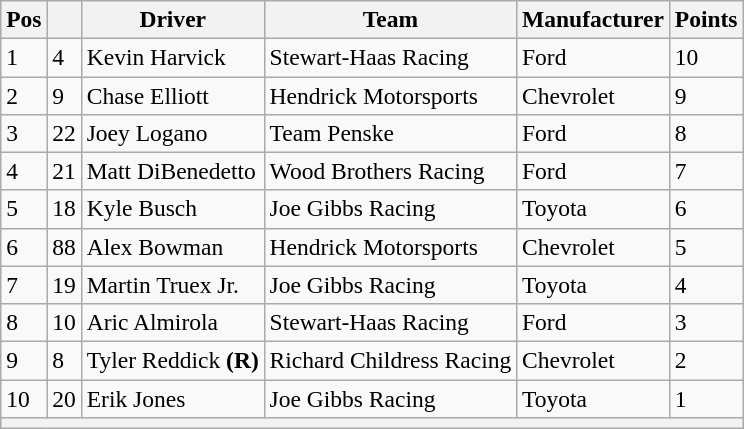<table class="wikitable" style="font-size:98%">
<tr>
<th>Pos</th>
<th></th>
<th>Driver</th>
<th>Team</th>
<th>Manufacturer</th>
<th>Points</th>
</tr>
<tr>
<td>1</td>
<td>4</td>
<td>Kevin Harvick</td>
<td>Stewart-Haas Racing</td>
<td>Ford</td>
<td>10</td>
</tr>
<tr>
<td>2</td>
<td>9</td>
<td>Chase Elliott</td>
<td>Hendrick Motorsports</td>
<td>Chevrolet</td>
<td>9</td>
</tr>
<tr>
<td>3</td>
<td>22</td>
<td>Joey Logano</td>
<td>Team Penske</td>
<td>Ford</td>
<td>8</td>
</tr>
<tr>
<td>4</td>
<td>21</td>
<td>Matt DiBenedetto</td>
<td>Wood Brothers Racing</td>
<td>Ford</td>
<td>7</td>
</tr>
<tr>
<td>5</td>
<td>18</td>
<td>Kyle Busch</td>
<td>Joe Gibbs Racing</td>
<td>Toyota</td>
<td>6</td>
</tr>
<tr>
<td>6</td>
<td>88</td>
<td>Alex Bowman</td>
<td>Hendrick Motorsports</td>
<td>Chevrolet</td>
<td>5</td>
</tr>
<tr>
<td>7</td>
<td>19</td>
<td>Martin Truex Jr.</td>
<td>Joe Gibbs Racing</td>
<td>Toyota</td>
<td>4</td>
</tr>
<tr>
<td>8</td>
<td>10</td>
<td>Aric Almirola</td>
<td>Stewart-Haas Racing</td>
<td>Ford</td>
<td>3</td>
</tr>
<tr>
<td>9</td>
<td>8</td>
<td>Tyler Reddick <strong>(R)</strong></td>
<td>Richard Childress Racing</td>
<td>Chevrolet</td>
<td>2</td>
</tr>
<tr>
<td>10</td>
<td>20</td>
<td>Erik Jones</td>
<td>Joe Gibbs Racing</td>
<td>Toyota</td>
<td>1</td>
</tr>
<tr>
<th colspan="6"></th>
</tr>
</table>
